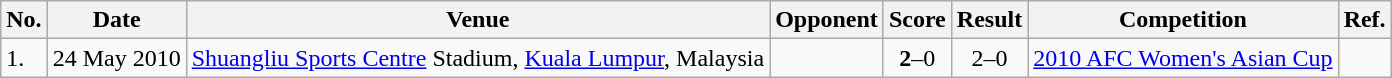<table class="wikitable">
<tr>
<th>No.</th>
<th>Date</th>
<th>Venue</th>
<th>Opponent</th>
<th>Score</th>
<th>Result</th>
<th>Competition</th>
<th>Ref.</th>
</tr>
<tr>
<td>1.</td>
<td>24 May 2010</td>
<td><a href='#'>Shuangliu Sports Centre</a> Stadium, <a href='#'>Kuala Lumpur</a>, Malaysia</td>
<td></td>
<td align=center><strong>2</strong>–0</td>
<td align=center>2–0</td>
<td><a href='#'>2010  AFC Women's Asian Cup</a></td>
<td></td>
</tr>
</table>
